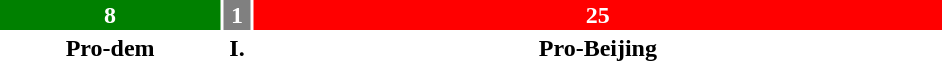<table style="width:50%; text-align:center;">
<tr style="color:white;">
<td style="background:green; width:23.53%;"><strong>8</strong></td>
<td style="background:gray; width:2.94%;"><strong>1</strong></td>
<td style="background:red; width:73.53%;"><strong>25</strong></td>
</tr>
<tr>
<td><span><strong>Pro-dem</strong></span></td>
<td><span><strong>I.</strong></span></td>
<td><span><strong>Pro-Beijing</strong></span></td>
</tr>
</table>
